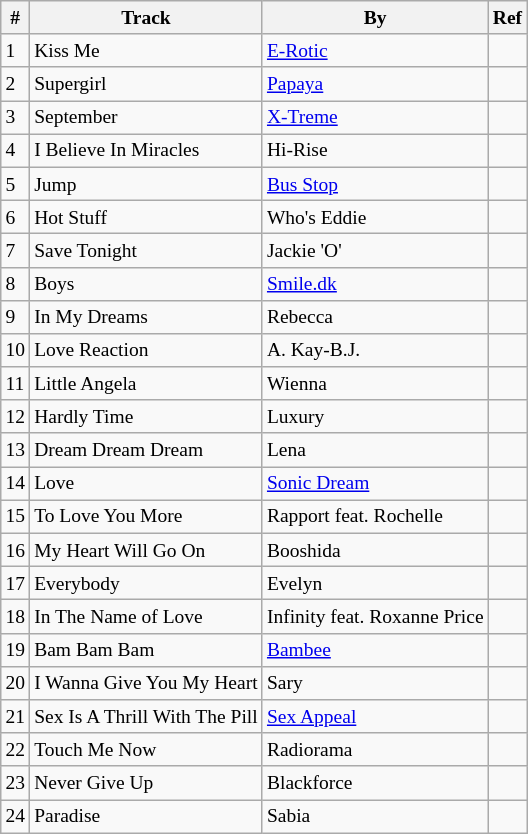<table class="wikitable" style="font-size: small;">
<tr>
<th>#</th>
<th>Track</th>
<th>By</th>
<th>Ref</th>
</tr>
<tr>
<td>1</td>
<td>Kiss Me</td>
<td><a href='#'>E-Rotic</a></td>
<td></td>
</tr>
<tr>
<td>2</td>
<td>Supergirl</td>
<td><a href='#'>Papaya</a></td>
<td></td>
</tr>
<tr>
<td>3</td>
<td>September </td>
<td><a href='#'>X-Treme</a></td>
<td></td>
</tr>
<tr>
<td>4</td>
<td>I Believe In Miracles</td>
<td>Hi-Rise</td>
<td></td>
</tr>
<tr>
<td>5</td>
<td>Jump</td>
<td><a href='#'>Bus Stop</a></td>
<td></td>
</tr>
<tr>
<td>6</td>
<td>Hot Stuff</td>
<td>Who's Eddie</td>
<td></td>
</tr>
<tr>
<td>7</td>
<td>Save Tonight</td>
<td>Jackie 'O'</td>
<td></td>
</tr>
<tr>
<td>8</td>
<td>Boys</td>
<td><a href='#'>Smile.dk</a></td>
<td></td>
</tr>
<tr>
<td>9</td>
<td>In My Dreams</td>
<td>Rebecca</td>
<td></td>
</tr>
<tr>
<td>10</td>
<td>Love Reaction</td>
<td>A. Kay-B.J.</td>
<td></td>
</tr>
<tr>
<td>11</td>
<td>Little Angela</td>
<td>Wienna</td>
<td></td>
</tr>
<tr>
<td>12</td>
<td>Hardly Time</td>
<td>Luxury</td>
<td></td>
</tr>
<tr>
<td>13</td>
<td>Dream Dream Dream</td>
<td>Lena</td>
<td></td>
</tr>
<tr>
<td>14</td>
<td>Love</td>
<td><a href='#'>Sonic Dream</a></td>
<td></td>
</tr>
<tr>
<td>15</td>
<td>To Love You More</td>
<td>Rapport feat. Rochelle</td>
<td></td>
</tr>
<tr>
<td>16</td>
<td>My Heart Will Go On</td>
<td>Booshida</td>
<td></td>
</tr>
<tr>
<td>17</td>
<td>Everybody</td>
<td>Evelyn</td>
<td></td>
</tr>
<tr>
<td>18</td>
<td>In The Name of Love</td>
<td>Infinity feat. Roxanne Price</td>
<td></td>
</tr>
<tr>
<td>19</td>
<td>Bam Bam Bam</td>
<td><a href='#'>Bambee</a></td>
<td></td>
</tr>
<tr>
<td>20</td>
<td>I Wanna Give You My Heart</td>
<td>Sary</td>
<td></td>
</tr>
<tr>
<td>21</td>
<td>Sex Is A Thrill With The Pill</td>
<td><a href='#'>Sex Appeal</a></td>
<td></td>
</tr>
<tr>
<td>22</td>
<td>Touch Me Now</td>
<td>Radiorama</td>
<td></td>
</tr>
<tr>
<td>23</td>
<td>Never Give Up</td>
<td>Blackforce</td>
<td></td>
</tr>
<tr>
<td>24</td>
<td>Paradise</td>
<td>Sabia</td>
<td></td>
</tr>
</table>
